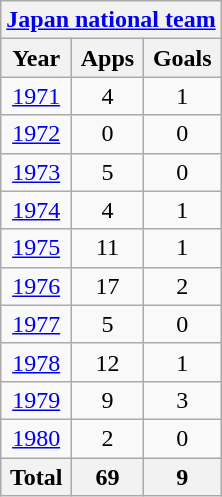<table class="wikitable" style="text-align:center">
<tr>
<th colspan=3><a href='#'>Japan national team</a></th>
</tr>
<tr>
<th>Year</th>
<th>Apps</th>
<th>Goals</th>
</tr>
<tr>
<td><a href='#'>1971</a></td>
<td>4</td>
<td>1</td>
</tr>
<tr>
<td><a href='#'>1972</a></td>
<td>0</td>
<td>0</td>
</tr>
<tr>
<td><a href='#'>1973</a></td>
<td>5</td>
<td>0</td>
</tr>
<tr>
<td><a href='#'>1974</a></td>
<td>4</td>
<td>1</td>
</tr>
<tr>
<td><a href='#'>1975</a></td>
<td>11</td>
<td>1</td>
</tr>
<tr>
<td><a href='#'>1976</a></td>
<td>17</td>
<td>2</td>
</tr>
<tr>
<td><a href='#'>1977</a></td>
<td>5</td>
<td>0</td>
</tr>
<tr>
<td><a href='#'>1978</a></td>
<td>12</td>
<td>1</td>
</tr>
<tr>
<td><a href='#'>1979</a></td>
<td>9</td>
<td>3</td>
</tr>
<tr>
<td><a href='#'>1980</a></td>
<td>2</td>
<td>0</td>
</tr>
<tr>
<th>Total</th>
<th>69</th>
<th>9</th>
</tr>
</table>
